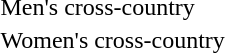<table>
<tr>
<td>Men's cross-country<br></td>
<td></td>
<td></td>
<td></td>
</tr>
<tr>
<td>Women's cross-country<br></td>
<td></td>
<td></td>
<td></td>
</tr>
</table>
